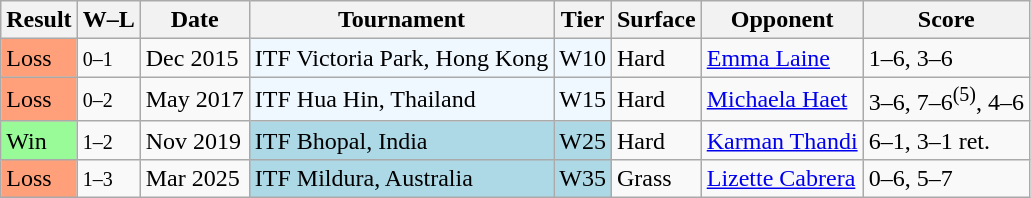<table class="sortable wikitable">
<tr>
<th>Result</th>
<th class="unsortable">W–L</th>
<th>Date</th>
<th>Tournament</th>
<th>Tier</th>
<th>Surface</th>
<th>Opponent</th>
<th class="unsortable">Score</th>
</tr>
<tr>
<td style="background:#ffa07a;">Loss</td>
<td><small>0–1</small></td>
<td>Dec 2015</td>
<td style="background:#f0f8ff;">ITF Victoria Park, Hong Kong</td>
<td style="background:#f0f8ff;">W10</td>
<td>Hard</td>
<td> <a href='#'>Emma Laine</a></td>
<td>1–6, 3–6</td>
</tr>
<tr>
<td style="background:#ffa07a;">Loss</td>
<td><small>0–2</small></td>
<td>May 2017</td>
<td style="background:#f0f8ff;">ITF Hua Hin, Thailand</td>
<td style="background:#f0f8ff;">W15</td>
<td>Hard</td>
<td> <a href='#'>Michaela Haet</a></td>
<td>3–6, 7–6<sup>(5)</sup>, 4–6</td>
</tr>
<tr>
<td style="background:#98fb98;">Win</td>
<td><small>1–2</small></td>
<td>Nov 2019</td>
<td style="background:lightblue;">ITF Bhopal, India</td>
<td style="background:lightblue;">W25</td>
<td>Hard</td>
<td> <a href='#'>Karman Thandi</a></td>
<td>6–1, 3–1 ret.</td>
</tr>
<tr>
<td style="background:#ffa07a;">Loss</td>
<td><small>1–3</small></td>
<td>Mar 2025</td>
<td style="background:lightblue;">ITF Mildura, Australia</td>
<td style="background:lightblue;">W35</td>
<td>Grass</td>
<td> <a href='#'>Lizette Cabrera</a></td>
<td>0–6, 5–7</td>
</tr>
</table>
